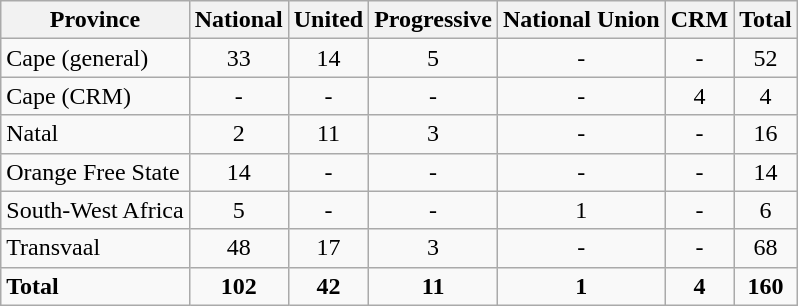<table class="wikitable">
<tr>
<th>Province</th>
<th>National</th>
<th>United</th>
<th>Progressive</th>
<th>National Union</th>
<th>CRM</th>
<th>Total</th>
</tr>
<tr>
<td>Cape (general)</td>
<td align="center">33</td>
<td align="center">14</td>
<td align="center">5</td>
<td align="center">-</td>
<td align="center">-</td>
<td align="center">52</td>
</tr>
<tr>
<td>Cape (CRM)</td>
<td align="center">-</td>
<td align="center">-</td>
<td align="center">-</td>
<td align="center">-</td>
<td align="center">4</td>
<td align="center">4</td>
</tr>
<tr>
<td>Natal</td>
<td align="center">2</td>
<td align="center">11</td>
<td align="center">3</td>
<td align="center">-</td>
<td align="center">-</td>
<td align="center">16</td>
</tr>
<tr>
<td>Orange Free State</td>
<td align="center">14</td>
<td align="center">-</td>
<td align="center">-</td>
<td align="center">-</td>
<td align="center">-</td>
<td align="center">14</td>
</tr>
<tr>
<td>South-West Africa</td>
<td align="center">5</td>
<td align="center">-</td>
<td align="center">-</td>
<td align="center">1</td>
<td align="center">-</td>
<td align="center">6</td>
</tr>
<tr>
<td>Transvaal</td>
<td align="center">48</td>
<td align="center">17</td>
<td align="center">3</td>
<td align="center">-</td>
<td align="center">-</td>
<td align="center">68</td>
</tr>
<tr>
<td><strong>Total</strong></td>
<td align="center"><strong>102</strong></td>
<td align="center"><strong>42</strong></td>
<td align="center"><strong>11</strong></td>
<td align="center"><strong>1</strong></td>
<td align="center"><strong>4</strong></td>
<td align="center"><strong>160</strong></td>
</tr>
</table>
